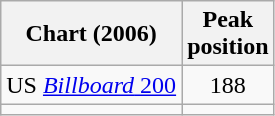<table class=wikitable>
<tr>
<th>Chart (2006)</th>
<th>Peak<br>position</th>
</tr>
<tr>
<td>US <a href='#'><em>Billboard</em> 200</a></td>
<td style="text-align:center;">188</td>
</tr>
<tr>
<td></td>
</tr>
</table>
